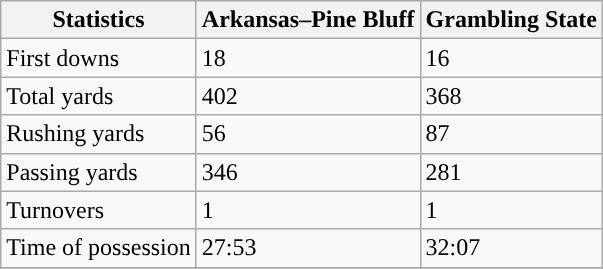<table class="wikitable">
<tr>
<th>Statistics</th>
<th>Arkansas–Pine Bluff</th>
<th>Grambling State</th>
</tr>
<tr>
<td>First downs</td>
<td>18</td>
<td>16</td>
</tr>
<tr>
<td>Total yards</td>
<td>402</td>
<td>368</td>
</tr>
<tr>
<td>Rushing yards</td>
<td>56</td>
<td>87</td>
</tr>
<tr>
<td>Passing yards</td>
<td>346</td>
<td>281</td>
</tr>
<tr>
<td>Turnovers</td>
<td>1</td>
<td>1</td>
</tr>
<tr>
<td>Time of possession</td>
<td>27:53</td>
<td>32:07</td>
</tr>
<tr>
</tr>
</table>
